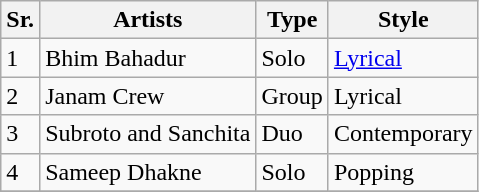<table class=wikitable>
<tr>
<th>Sr.</th>
<th>Artists</th>
<th>Type</th>
<th>Style</th>
</tr>
<tr>
<td>1</td>
<td>Bhim Bahadur</td>
<td>Solo</td>
<td><a href='#'>Lyrical</a></td>
</tr>
<tr>
<td>2</td>
<td>Janam Crew</td>
<td>Group</td>
<td Lyrical dance>Lyrical</td>
</tr>
<tr>
<td>3</td>
<td>Subroto and Sanchita</td>
<td>Duo</td>
<td Contemporary dance>Contemporary</td>
</tr>
<tr>
<td>4</td>
<td>Sameep Dhakne</td>
<td>Solo</td>
<td>Popping</td>
</tr>
<tr>
</tr>
</table>
